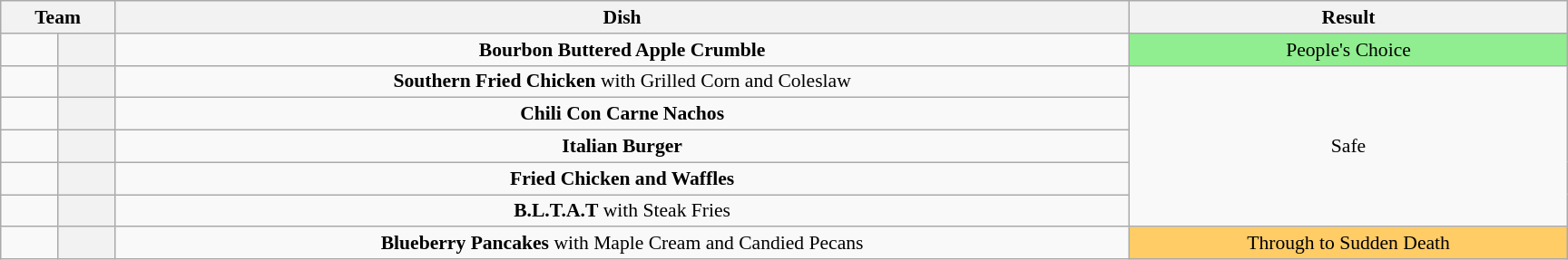<table class="wikitable plainrowheaders" style="margin:1em auto; text-align:center; font-size:90%; width:80em;">
<tr>
<th colspan="2">Team</th>
<th>Dish</th>
<th>Result</th>
</tr>
<tr>
<td></td>
<th></th>
<td><strong>Bourbon Buttered Apple Crumble</strong></td>
<td style="background:lightgreen">People's Choice</td>
</tr>
<tr>
<td></td>
<th></th>
<td><strong>Southern Fried Chicken</strong> with Grilled Corn and Coleslaw</td>
<td rowspan="5">Safe</td>
</tr>
<tr>
<td></td>
<th></th>
<td><strong>Chili Con Carne Nachos</strong></td>
</tr>
<tr>
<td></td>
<th></th>
<td><strong>Italian Burger</strong></td>
</tr>
<tr>
<td></td>
<th></th>
<td><strong>Fried Chicken and Waffles</strong></td>
</tr>
<tr>
<td></td>
<th></th>
<td><strong>B.L.T.A.T</strong> with Steak Fries</td>
</tr>
<tr>
<td></td>
<th></th>
<td><strong>Blueberry Pancakes</strong> with Maple Cream and Candied Pecans</td>
<td style="background:#FFCC66">Through to Sudden Death</td>
</tr>
</table>
